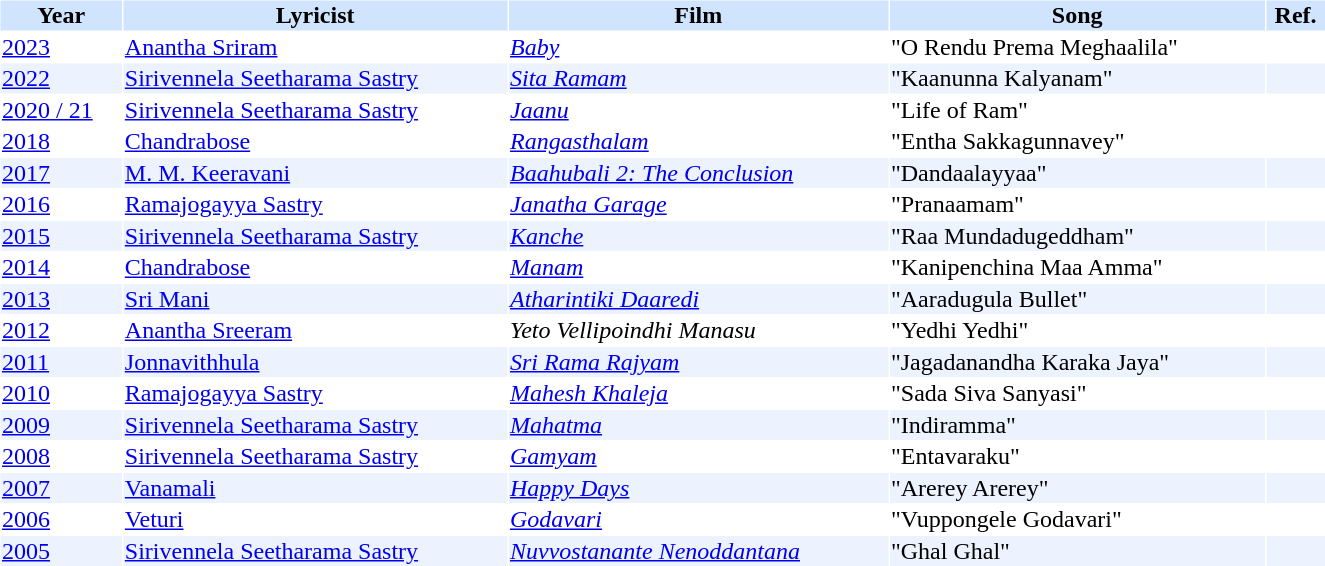<table class="sortable" cellspacing="1" cellpadding="1" border="0" width="70%">
<tr bgcolor="#d1e4fd">
<th>Year</th>
<th>Lyricist</th>
<th>Film</th>
<th>Song</th>
<th>Ref.</th>
</tr>
<tr>
<td><a href='#'>2023</a></td>
<td><a href='#'>Anantha Sriram</a></td>
<td><a href='#'><em>Baby</em></a></td>
<td>"O Rendu Prema Meghaalila"</td>
<td></td>
</tr>
<tr bgcolor="#edf3fe">
<td><a href='#'>2022</a></td>
<td><a href='#'>Sirivennela Seetharama Sastry</a><strong></strong></td>
<td><em><a href='#'>Sita Ramam</a></em></td>
<td>"Kaanunna Kalyanam"</td>
<td></td>
</tr>
<tr>
<td><a href='#'>2020 / 21</a></td>
<td><a href='#'>Sirivennela Seetharama Sastry</a></td>
<td><em><a href='#'>Jaanu</a></em></td>
<td>"Life of Ram"</td>
<td></td>
</tr>
<tr>
<td><a href='#'>2018</a></td>
<td><a href='#'>Chandrabose</a></td>
<td><em><a href='#'>Rangasthalam</a></em></td>
<td>"Entha Sakkagunnavey"</td>
<td></td>
</tr>
<tr bgcolor="#edf3fe">
<td><a href='#'>2017</a></td>
<td><a href='#'>M. M. Keeravani</a></td>
<td><em><a href='#'>Baahubali 2: The Conclusion</a></em></td>
<td>"Dandaalayyaa"</td>
<td></td>
</tr>
<tr>
<td><a href='#'>2016</a></td>
<td><a href='#'>Ramajogayya Sastry</a></td>
<td><em><a href='#'>Janatha Garage</a></em></td>
<td>"Pranaamam"</td>
<td></td>
</tr>
<tr bgcolor="#edf3fe">
<td><a href='#'>2015</a></td>
<td><a href='#'>Sirivennela Seetharama Sastry</a></td>
<td><em><a href='#'>Kanche</a></em></td>
<td>"Raa Mundadugeddham"</td>
<td></td>
</tr>
<tr>
<td><a href='#'>2014</a></td>
<td><a href='#'>Chandrabose</a></td>
<td><em><a href='#'>Manam</a></em></td>
<td>"Kanipenchina Maa Amma"</td>
<td></td>
</tr>
<tr bgcolor="#edf3fe">
<td><a href='#'>2013</a></td>
<td><a href='#'>Sri Mani</a></td>
<td><em><a href='#'>Atharintiki Daaredi</a></em></td>
<td>"Aaradugula Bullet"</td>
<td></td>
</tr>
<tr>
<td><a href='#'>2012</a></td>
<td><a href='#'>Anantha Sreeram</a></td>
<td><em>Yeto Vellipoindhi Manasu</em></td>
<td>"Yedhi Yedhi"</td>
<td></td>
</tr>
<tr bgcolor="#edf3fe">
<td><a href='#'>2011</a></td>
<td><a href='#'>Jonnavithhula</a></td>
<td><em><a href='#'>Sri Rama Rajyam</a></em></td>
<td>"Jagadanandha Karaka Jaya"</td>
<td></td>
</tr>
<tr>
<td><a href='#'>2010</a></td>
<td><a href='#'>Ramajogayya Sastry</a></td>
<td><em><a href='#'>Mahesh Khaleja</a></em></td>
<td>"Sada Siva Sanyasi"</td>
<td></td>
</tr>
<tr bgcolor="#edf3fe">
<td><a href='#'>2009</a></td>
<td><a href='#'>Sirivennela Seetharama Sastry</a></td>
<td><em><a href='#'>Mahatma</a></em></td>
<td>"Indiramma"</td>
<td></td>
</tr>
<tr>
<td><a href='#'>2008</a></td>
<td><a href='#'>Sirivennela Seetharama Sastry</a></td>
<td><em><a href='#'>Gamyam</a></em></td>
<td>"Entavaraku"</td>
<td></td>
</tr>
<tr bgcolor="#edf3fe">
<td><a href='#'>2007</a></td>
<td><a href='#'>Vanamali</a></td>
<td><em><a href='#'>Happy Days</a></em></td>
<td>"Arerey Arerey"</td>
<td></td>
</tr>
<tr>
<td><a href='#'>2006</a></td>
<td><a href='#'>Veturi</a></td>
<td><em><a href='#'>Godavari</a></em></td>
<td>"Vuppongele Godavari"</td>
<td></td>
</tr>
<tr bgcolor="#edf3fe">
<td><a href='#'>2005</a></td>
<td><a href='#'>Sirivennela Seetharama Sastry</a></td>
<td><em><a href='#'>Nuvvostanante Nenoddantana</a></em></td>
<td>"Ghal Ghal"</td>
<td></td>
</tr>
</table>
